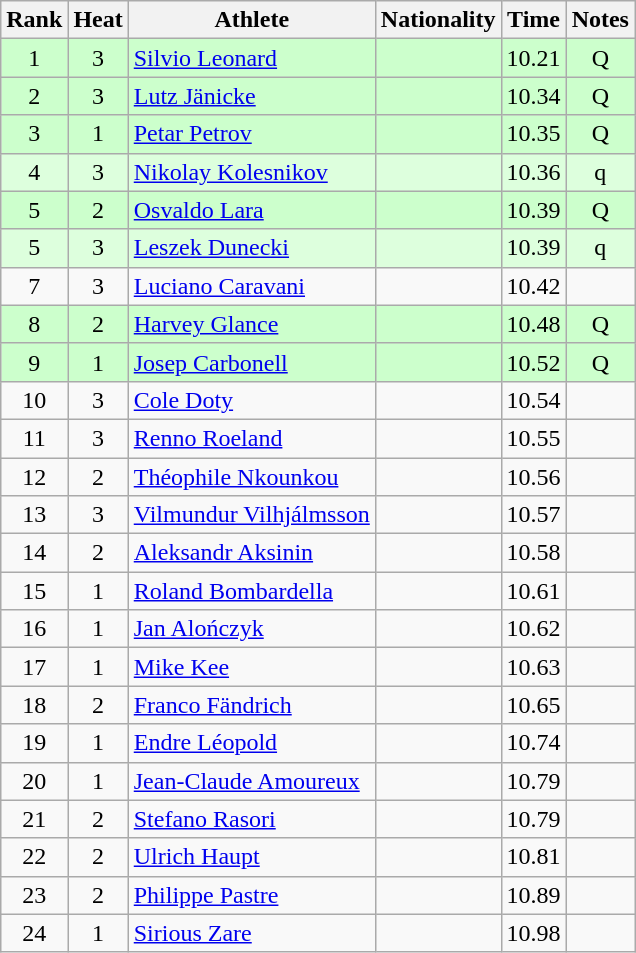<table class="wikitable sortable" style="text-align:center">
<tr>
<th>Rank</th>
<th>Heat</th>
<th>Athlete</th>
<th>Nationality</th>
<th>Time</th>
<th>Notes</th>
</tr>
<tr bgcolor=ccffcc>
<td>1</td>
<td>3</td>
<td align=left><a href='#'>Silvio Leonard</a></td>
<td align=left></td>
<td>10.21</td>
<td>Q</td>
</tr>
<tr bgcolor=ccffcc>
<td>2</td>
<td>3</td>
<td align=left><a href='#'>Lutz Jänicke</a></td>
<td align=left></td>
<td>10.34</td>
<td>Q</td>
</tr>
<tr bgcolor=ccffcc>
<td>3</td>
<td>1</td>
<td align=left><a href='#'>Petar Petrov</a></td>
<td align=left></td>
<td>10.35</td>
<td>Q</td>
</tr>
<tr bgcolor=ddffdd>
<td>4</td>
<td>3</td>
<td align=left><a href='#'>Nikolay Kolesnikov</a></td>
<td align=left></td>
<td>10.36</td>
<td>q</td>
</tr>
<tr bgcolor=ccffcc>
<td>5</td>
<td>2</td>
<td align=left><a href='#'>Osvaldo Lara</a></td>
<td align=left></td>
<td>10.39</td>
<td>Q</td>
</tr>
<tr bgcolor=ddffdd>
<td>5</td>
<td>3</td>
<td align=left><a href='#'>Leszek Dunecki</a></td>
<td align=left></td>
<td>10.39</td>
<td>q</td>
</tr>
<tr>
<td>7</td>
<td>3</td>
<td align=left><a href='#'>Luciano Caravani</a></td>
<td align=left></td>
<td>10.42</td>
<td></td>
</tr>
<tr bgcolor=ccffcc>
<td>8</td>
<td>2</td>
<td align=left><a href='#'>Harvey Glance</a></td>
<td align=left></td>
<td>10.48</td>
<td>Q</td>
</tr>
<tr bgcolor=ccffcc>
<td>9</td>
<td>1</td>
<td align=left><a href='#'>Josep Carbonell</a></td>
<td align=left></td>
<td>10.52</td>
<td>Q</td>
</tr>
<tr>
<td>10</td>
<td>3</td>
<td align=left><a href='#'>Cole Doty</a></td>
<td align=left></td>
<td>10.54</td>
<td></td>
</tr>
<tr>
<td>11</td>
<td>3</td>
<td align=left><a href='#'>Renno Roeland</a></td>
<td align=left></td>
<td>10.55</td>
<td></td>
</tr>
<tr>
<td>12</td>
<td>2</td>
<td align=left><a href='#'>Théophile Nkounkou</a></td>
<td align=left></td>
<td>10.56</td>
<td></td>
</tr>
<tr>
<td>13</td>
<td>3</td>
<td align=left><a href='#'>Vilmundur Vilhjálmsson</a></td>
<td align=left></td>
<td>10.57</td>
<td></td>
</tr>
<tr>
<td>14</td>
<td>2</td>
<td align=left><a href='#'>Aleksandr Aksinin</a></td>
<td align=left></td>
<td>10.58</td>
<td></td>
</tr>
<tr>
<td>15</td>
<td>1</td>
<td align=left><a href='#'>Roland Bombardella</a></td>
<td align=left></td>
<td>10.61</td>
<td></td>
</tr>
<tr>
<td>16</td>
<td>1</td>
<td align=left><a href='#'>Jan Alończyk</a></td>
<td align=left></td>
<td>10.62</td>
<td></td>
</tr>
<tr>
<td>17</td>
<td>1</td>
<td align=left><a href='#'>Mike Kee</a></td>
<td align=left></td>
<td>10.63</td>
<td></td>
</tr>
<tr>
<td>18</td>
<td>2</td>
<td align=left><a href='#'>Franco Fändrich</a></td>
<td align=left></td>
<td>10.65</td>
<td></td>
</tr>
<tr>
<td>19</td>
<td>1</td>
<td align=left><a href='#'>Endre Léopold</a></td>
<td align=left></td>
<td>10.74</td>
<td></td>
</tr>
<tr>
<td>20</td>
<td>1</td>
<td align=left><a href='#'>Jean-Claude Amoureux</a></td>
<td align=left></td>
<td>10.79</td>
<td></td>
</tr>
<tr>
<td>21</td>
<td>2</td>
<td align=left><a href='#'>Stefano Rasori</a></td>
<td align=left></td>
<td>10.79</td>
<td></td>
</tr>
<tr>
<td>22</td>
<td>2</td>
<td align=left><a href='#'>Ulrich Haupt</a></td>
<td align=left></td>
<td>10.81</td>
<td></td>
</tr>
<tr>
<td>23</td>
<td>2</td>
<td align=left><a href='#'>Philippe Pastre</a></td>
<td align=left></td>
<td>10.89</td>
<td></td>
</tr>
<tr>
<td>24</td>
<td>1</td>
<td align=left><a href='#'>Sirious Zare</a></td>
<td align=left></td>
<td>10.98</td>
<td></td>
</tr>
</table>
